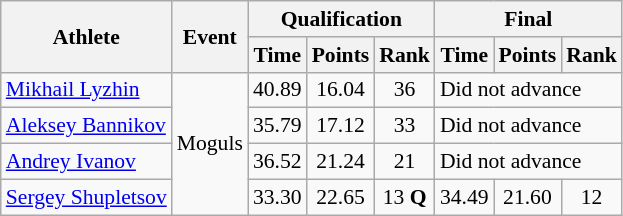<table class="wikitable" style="font-size:90%">
<tr>
<th rowspan="2">Athlete</th>
<th rowspan="2">Event</th>
<th colspan="3">Qualification</th>
<th colspan="3">Final</th>
</tr>
<tr>
<th>Time</th>
<th>Points</th>
<th>Rank</th>
<th>Time</th>
<th>Points</th>
<th>Rank</th>
</tr>
<tr>
<td> <a href='#'>Mikhail Lyzhin</a></td>
<td rowspan="4">Moguls</td>
<td align="center">40.89</td>
<td align="center">16.04</td>
<td align="center">36</td>
<td colspan="3">Did not advance</td>
</tr>
<tr>
<td> <a href='#'>Aleksey Bannikov</a></td>
<td align="center">35.79</td>
<td align="center">17.12</td>
<td align="center">33</td>
<td colspan="3">Did not advance</td>
</tr>
<tr>
<td> <a href='#'>Andrey Ivanov</a></td>
<td align="center">36.52</td>
<td align="center">21.24</td>
<td align="center">21</td>
<td colspan="3">Did not advance</td>
</tr>
<tr>
<td> <a href='#'>Sergey Shupletsov</a></td>
<td align="center">33.30</td>
<td align="center">22.65</td>
<td align="center">13 <strong>Q</strong></td>
<td align="center">34.49</td>
<td align="center">21.60</td>
<td align="center">12</td>
</tr>
</table>
